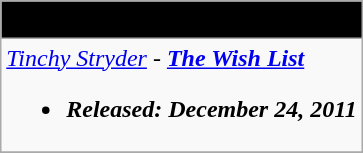<table class="wikitable">
<tr>
<th style="background:#000000;" align="center"><span>Information</span></th>
</tr>
<tr>
<td align="left"><em><a href='#'>Tinchy Stryder</a> - <strong><a href='#'>The Wish List</a><strong><em><br><ul><li>Released: December 24, 2011</li></ul></td>
</tr>
<tr>
</tr>
</table>
